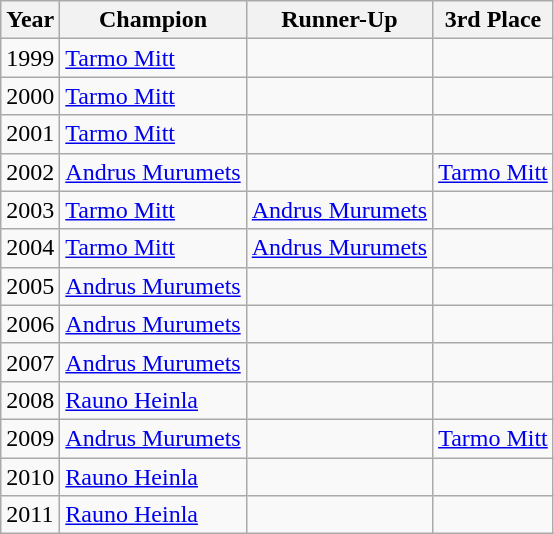<table class="wikitable">
<tr>
<th>Year</th>
<th>Champion</th>
<th>Runner-Up</th>
<th>3rd Place</th>
</tr>
<tr>
<td>1999</td>
<td> <a href='#'>Tarmo Mitt</a></td>
<td></td>
<td></td>
</tr>
<tr>
<td>2000</td>
<td> <a href='#'>Tarmo Mitt</a></td>
<td></td>
<td></td>
</tr>
<tr>
<td>2001</td>
<td> <a href='#'>Tarmo Mitt</a></td>
<td></td>
<td></td>
</tr>
<tr>
<td>2002</td>
<td> <a href='#'>Andrus Murumets</a></td>
<td></td>
<td> <a href='#'>Tarmo Mitt</a></td>
</tr>
<tr>
<td>2003</td>
<td> <a href='#'>Tarmo Mitt</a></td>
<td> <a href='#'>Andrus Murumets</a></td>
<td></td>
</tr>
<tr>
<td>2004</td>
<td> <a href='#'>Tarmo Mitt</a></td>
<td> <a href='#'>Andrus Murumets</a></td>
<td></td>
</tr>
<tr>
<td>2005</td>
<td> <a href='#'>Andrus Murumets</a></td>
<td></td>
<td></td>
</tr>
<tr>
<td>2006</td>
<td> <a href='#'>Andrus Murumets</a></td>
<td></td>
<td></td>
</tr>
<tr>
<td>2007</td>
<td> <a href='#'>Andrus Murumets</a></td>
<td></td>
<td></td>
</tr>
<tr>
<td>2008</td>
<td> <a href='#'>Rauno Heinla</a></td>
<td></td>
<td></td>
</tr>
<tr>
<td>2009</td>
<td> <a href='#'>Andrus Murumets</a></td>
<td></td>
<td> <a href='#'>Tarmo Mitt</a></td>
</tr>
<tr>
<td>2010</td>
<td> <a href='#'>Rauno Heinla</a></td>
<td></td>
<td></td>
</tr>
<tr>
<td>2011</td>
<td> <a href='#'>Rauno Heinla</a></td>
<td></td>
<td></td>
</tr>
</table>
